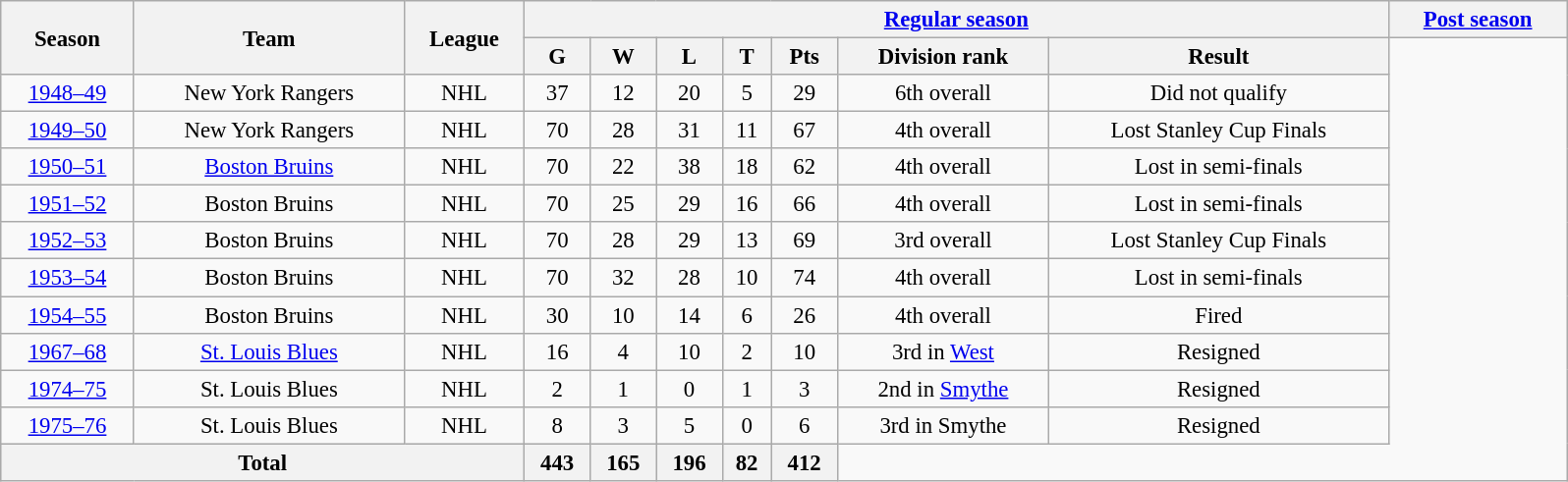<table class="wikitable" style="font-size: 95%; text-align:center; width:70em;">
<tr>
<th rowspan="2">Season</th>
<th rowspan="2">Team</th>
<th rowspan="2">League</th>
<th colspan="7"><a href='#'>Regular season</a></th>
<th colspan="1"><a href='#'>Post season</a></th>
</tr>
<tr>
<th>G</th>
<th>W</th>
<th>L</th>
<th>T</th>
<th>Pts</th>
<th>Division rank</th>
<th>Result</th>
</tr>
<tr>
<td><a href='#'>1948–49</a></td>
<td>New York Rangers</td>
<td>NHL</td>
<td>37</td>
<td>12</td>
<td>20</td>
<td>5</td>
<td>29</td>
<td>6th overall</td>
<td>Did not qualify</td>
</tr>
<tr>
<td><a href='#'>1949–50</a></td>
<td>New York Rangers</td>
<td>NHL</td>
<td>70</td>
<td>28</td>
<td>31</td>
<td>11</td>
<td>67</td>
<td>4th overall</td>
<td>Lost Stanley Cup Finals</td>
</tr>
<tr>
<td><a href='#'>1950–51</a></td>
<td><a href='#'>Boston Bruins</a></td>
<td>NHL</td>
<td>70</td>
<td>22</td>
<td>38</td>
<td>18</td>
<td>62</td>
<td>4th overall</td>
<td>Lost in semi-finals</td>
</tr>
<tr>
<td><a href='#'>1951–52</a></td>
<td>Boston Bruins</td>
<td>NHL</td>
<td>70</td>
<td>25</td>
<td>29</td>
<td>16</td>
<td>66</td>
<td>4th overall</td>
<td>Lost in semi-finals</td>
</tr>
<tr>
<td><a href='#'>1952–53</a></td>
<td>Boston Bruins</td>
<td>NHL</td>
<td>70</td>
<td>28</td>
<td>29</td>
<td>13</td>
<td>69</td>
<td>3rd overall</td>
<td>Lost Stanley Cup Finals</td>
</tr>
<tr>
<td><a href='#'>1953–54</a></td>
<td>Boston Bruins</td>
<td>NHL</td>
<td>70</td>
<td>32</td>
<td>28</td>
<td>10</td>
<td>74</td>
<td>4th overall</td>
<td>Lost in semi-finals</td>
</tr>
<tr>
<td><a href='#'>1954–55</a></td>
<td>Boston Bruins</td>
<td>NHL</td>
<td>30</td>
<td>10</td>
<td>14</td>
<td>6</td>
<td>26</td>
<td>4th overall</td>
<td>Fired</td>
</tr>
<tr>
<td><a href='#'>1967–68</a></td>
<td><a href='#'>St. Louis Blues</a></td>
<td>NHL</td>
<td>16</td>
<td>4</td>
<td>10</td>
<td>2</td>
<td>10</td>
<td>3rd in <a href='#'>West</a></td>
<td>Resigned</td>
</tr>
<tr>
<td><a href='#'>1974–75</a></td>
<td>St. Louis Blues</td>
<td>NHL</td>
<td>2</td>
<td>1</td>
<td>0</td>
<td>1</td>
<td>3</td>
<td>2nd in <a href='#'>Smythe</a></td>
<td>Resigned</td>
</tr>
<tr>
<td><a href='#'>1975–76</a></td>
<td>St. Louis Blues</td>
<td>NHL</td>
<td>8</td>
<td>3</td>
<td>5</td>
<td>0</td>
<td>6</td>
<td>3rd in Smythe</td>
<td>Resigned</td>
</tr>
<tr bgcolor="#e0e0e0">
<th colspan="3">Total</th>
<th>443</th>
<th>165</th>
<th>196</th>
<th>82</th>
<th>412</th>
</tr>
</table>
